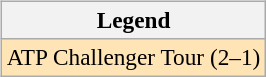<table>
<tr valign=top>
<td><br><table class=wikitable style=font-size:97%>
<tr>
<th>Legend</th>
</tr>
<tr bgcolor=moccasin>
<td>ATP Challenger Tour (2–1)</td>
</tr>
</table>
</td>
<td></td>
</tr>
</table>
